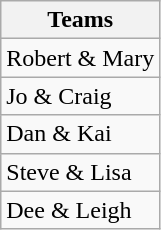<table class="wikitable">
<tr>
<th>Teams</th>
</tr>
<tr>
<td>Robert & Mary</td>
</tr>
<tr>
<td>Jo & Craig</td>
</tr>
<tr>
<td>Dan & Kai</td>
</tr>
<tr>
<td>Steve & Lisa</td>
</tr>
<tr>
<td>Dee & Leigh</td>
</tr>
</table>
